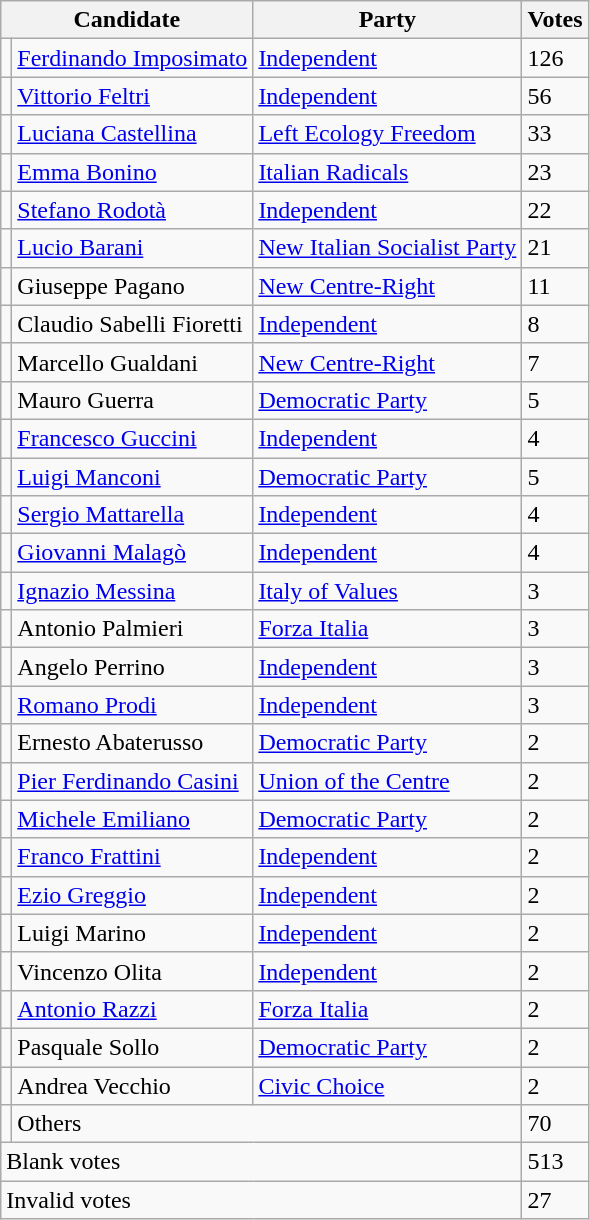<table class="wikitable" style="font-size: align=left">
<tr>
<th colspan=2>Candidate</th>
<th>Party</th>
<th>Votes</th>
</tr>
<tr>
<td bgcolor=></td>
<td><a href='#'>Ferdinando Imposimato</a></td>
<td><a href='#'>Independent</a></td>
<td>126</td>
</tr>
<tr>
<td bgcolor=></td>
<td><a href='#'>Vittorio Feltri</a></td>
<td><a href='#'>Independent</a></td>
<td>56</td>
</tr>
<tr>
<td bgcolor=></td>
<td><a href='#'>Luciana Castellina</a></td>
<td><a href='#'>Left Ecology Freedom</a></td>
<td>33</td>
</tr>
<tr>
<td bgcolor=></td>
<td><a href='#'>Emma Bonino</a></td>
<td><a href='#'>Italian Radicals</a></td>
<td>23</td>
</tr>
<tr>
<td bgcolor=></td>
<td><a href='#'>Stefano Rodotà</a></td>
<td><a href='#'>Independent</a></td>
<td>22</td>
</tr>
<tr>
<td bgcolor=></td>
<td><a href='#'>Lucio Barani</a></td>
<td><a href='#'>New Italian Socialist Party</a></td>
<td>21</td>
</tr>
<tr>
<td bgcolor=></td>
<td>Giuseppe Pagano</td>
<td><a href='#'>New Centre-Right</a></td>
<td>11</td>
</tr>
<tr>
<td bgcolor=></td>
<td>Claudio Sabelli Fioretti</td>
<td><a href='#'>Independent</a></td>
<td>8</td>
</tr>
<tr>
<td bgcolor=></td>
<td>Marcello Gualdani</td>
<td><a href='#'>New Centre-Right</a></td>
<td>7</td>
</tr>
<tr>
<td bgcolor=></td>
<td>Mauro Guerra</td>
<td><a href='#'>Democratic Party</a></td>
<td>5</td>
</tr>
<tr>
<td bgcolor=></td>
<td><a href='#'>Francesco Guccini</a></td>
<td><a href='#'>Independent</a></td>
<td>4</td>
</tr>
<tr>
<td bgcolor=></td>
<td><a href='#'>Luigi Manconi</a></td>
<td><a href='#'>Democratic Party</a></td>
<td>5</td>
</tr>
<tr>
<td bgcolor=></td>
<td><a href='#'>Sergio Mattarella</a></td>
<td><a href='#'>Independent</a></td>
<td>4</td>
</tr>
<tr>
<td bgcolor=></td>
<td><a href='#'>Giovanni Malagò</a></td>
<td><a href='#'>Independent</a></td>
<td>4</td>
</tr>
<tr>
<td bgcolor=></td>
<td><a href='#'>Ignazio Messina</a></td>
<td><a href='#'>Italy of Values</a></td>
<td>3</td>
</tr>
<tr>
<td bgcolor=></td>
<td>Antonio Palmieri</td>
<td><a href='#'>Forza Italia</a></td>
<td>3</td>
</tr>
<tr>
<td bgcolor=></td>
<td>Angelo Perrino</td>
<td><a href='#'>Independent</a></td>
<td>3</td>
</tr>
<tr>
<td bgcolor=></td>
<td><a href='#'>Romano Prodi</a></td>
<td><a href='#'>Independent</a></td>
<td>3</td>
</tr>
<tr>
<td bgcolor=></td>
<td>Ernesto Abaterusso</td>
<td><a href='#'>Democratic Party</a></td>
<td>2</td>
</tr>
<tr>
<td bgcolor=></td>
<td><a href='#'>Pier Ferdinando Casini</a></td>
<td><a href='#'>Union of the Centre</a></td>
<td>2</td>
</tr>
<tr>
<td bgcolor=></td>
<td><a href='#'>Michele Emiliano</a></td>
<td><a href='#'>Democratic Party</a></td>
<td>2</td>
</tr>
<tr>
<td bgcolor=></td>
<td><a href='#'>Franco Frattini</a></td>
<td><a href='#'>Independent</a></td>
<td>2</td>
</tr>
<tr>
<td bgcolor=></td>
<td><a href='#'>Ezio Greggio</a></td>
<td><a href='#'>Independent</a></td>
<td>2</td>
</tr>
<tr>
<td bgcolor=></td>
<td>Luigi Marino</td>
<td><a href='#'>Independent</a></td>
<td>2</td>
</tr>
<tr>
<td bgcolor=></td>
<td>Vincenzo Olita</td>
<td><a href='#'>Independent</a></td>
<td>2</td>
</tr>
<tr>
<td bgcolor=></td>
<td><a href='#'>Antonio Razzi</a></td>
<td><a href='#'>Forza Italia</a></td>
<td>2</td>
</tr>
<tr>
<td bgcolor=></td>
<td>Pasquale Sollo</td>
<td><a href='#'>Democratic Party</a></td>
<td>2</td>
</tr>
<tr>
<td bgcolor=></td>
<td>Andrea Vecchio</td>
<td><a href='#'>Civic Choice</a></td>
<td>2</td>
</tr>
<tr>
<td bgcolor=></td>
<td colspan=2>Others</td>
<td>70</td>
</tr>
<tr>
<td colspan=3>Blank votes</td>
<td>513</td>
</tr>
<tr>
<td colspan=3>Invalid votes</td>
<td>27</td>
</tr>
</table>
